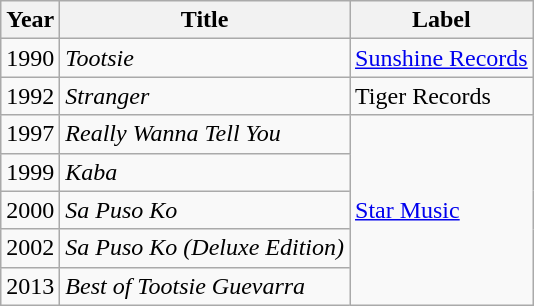<table class="wikitable">
<tr>
<th>Year</th>
<th>Title</th>
<th>Label</th>
</tr>
<tr>
<td>1990</td>
<td><em>Tootsie</em></td>
<td><a href='#'>Sunshine Records</a></td>
</tr>
<tr>
<td>1992</td>
<td><em>Stranger</em></td>
<td>Tiger Records</td>
</tr>
<tr>
<td>1997</td>
<td><em>Really Wanna Tell You</em></td>
<td rowspan="5"><a href='#'>Star Music</a></td>
</tr>
<tr>
<td>1999</td>
<td><em>Kaba</em></td>
</tr>
<tr>
<td>2000</td>
<td><em>Sa Puso Ko</em></td>
</tr>
<tr>
<td>2002</td>
<td><em>Sa Puso Ko (Deluxe Edition)</em></td>
</tr>
<tr>
<td>2013</td>
<td><em>Best of Tootsie Guevarra</em></td>
</tr>
</table>
